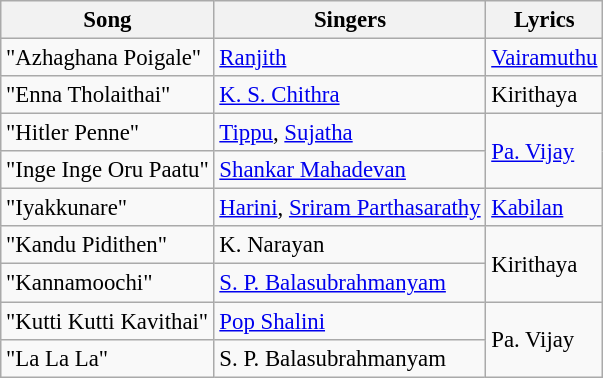<table class="wikitable" style="font-size:95%;">
<tr>
<th>Song</th>
<th>Singers</th>
<th>Lyrics</th>
</tr>
<tr>
<td>"Azhaghana Poigale"</td>
<td><a href='#'>Ranjith</a></td>
<td><a href='#'>Vairamuthu</a></td>
</tr>
<tr>
<td>"Enna Tholaithai"</td>
<td><a href='#'>K. S. Chithra</a></td>
<td>Kirithaya</td>
</tr>
<tr>
<td>"Hitler Penne"</td>
<td><a href='#'>Tippu</a>, <a href='#'>Sujatha</a></td>
<td rowspan=2><a href='#'>Pa. Vijay</a></td>
</tr>
<tr>
<td>"Inge Inge Oru Paatu"</td>
<td><a href='#'>Shankar Mahadevan</a></td>
</tr>
<tr>
<td>"Iyakkunare"</td>
<td><a href='#'>Harini</a>, <a href='#'>Sriram Parthasarathy</a></td>
<td><a href='#'>Kabilan</a></td>
</tr>
<tr>
<td>"Kandu Pidithen"</td>
<td>K. Narayan</td>
<td rowspan=2>Kirithaya</td>
</tr>
<tr>
<td>"Kannamoochi"</td>
<td><a href='#'>S. P. Balasubrahmanyam</a></td>
</tr>
<tr>
<td>"Kutti Kutti Kavithai"</td>
<td><a href='#'>Pop Shalini</a></td>
<td rowspan=2>Pa. Vijay</td>
</tr>
<tr>
<td>"La La La"</td>
<td>S. P. Balasubrahmanyam</td>
</tr>
</table>
